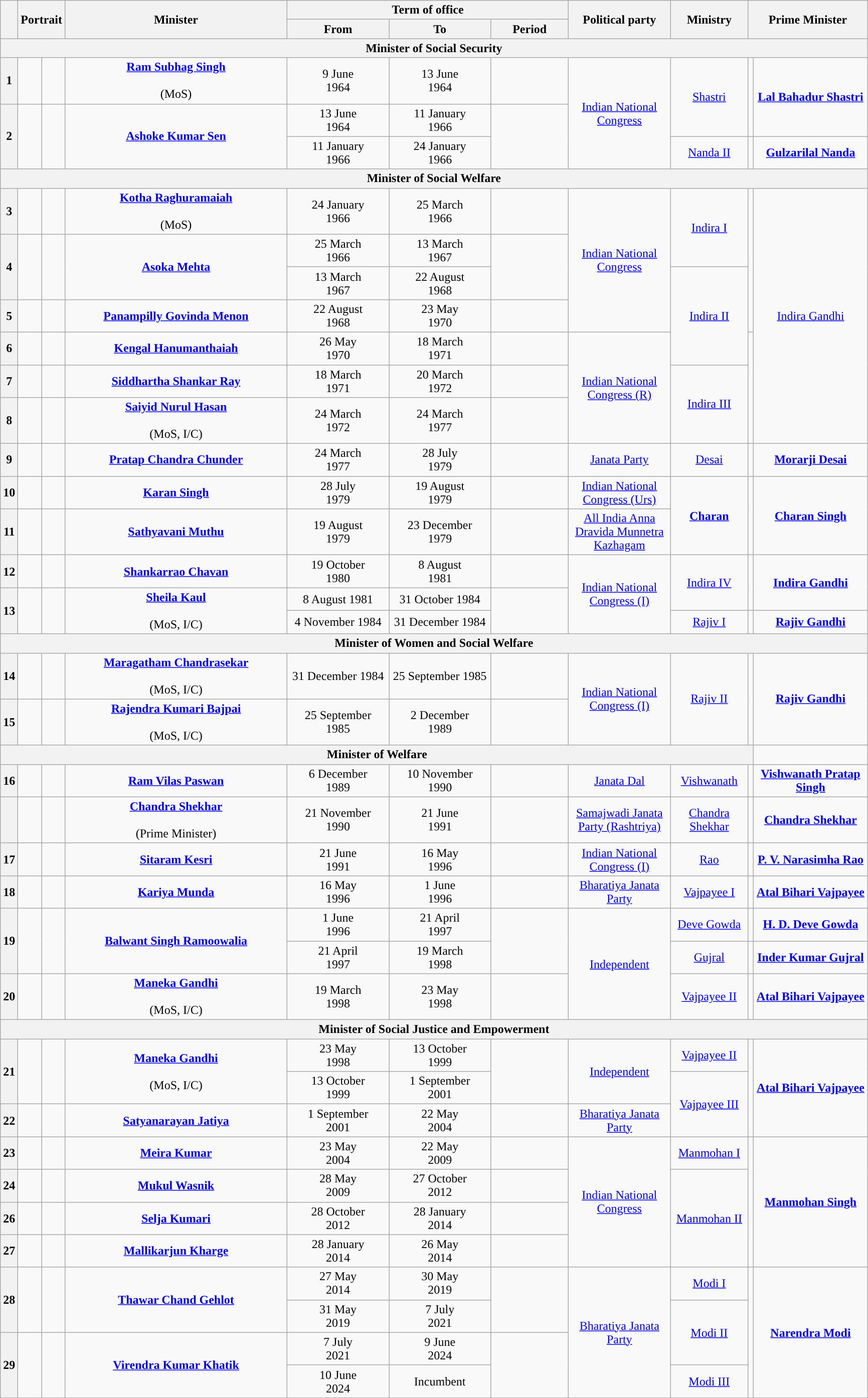<table class="wikitable" style="text-align:center">
<tr>
<th rowspan="2"></th>
<th rowspan="2" colspan="2">Portrait</th>
<th rowspan="2" style="width:18em">Minister<br></th>
<th colspan="3">Term of office</th>
<th rowspan="2" style="width:8em">Political party</th>
<th rowspan="2" style="width:6em">Ministry</th>
<th rowspan="2" colspan="2">Prime Minister</th>
</tr>
<tr>
<th style="width:8em">From</th>
<th style="width:8em">To</th>
<th style="width:6em">Period</th>
</tr>
<tr>
<th colspan="11">Minister of Social Security</th>
</tr>
<tr>
<th>1</th>
<td></td>
<td></td>
<td><strong><a href='#'>Ram Subhag Singh</a></strong><br><br>(MoS)</td>
<td>9 June<br>1964</td>
<td>13 June<br>1964</td>
<td><strong></strong></td>
<td rowspan="3"><a href='#'>Indian National Congress</a></td>
<td rowspan="2"><a href='#'>Shastri</a></td>
<td rowspan="2"></td>
<td rowspan="2" style="width:9em"><strong><a href='#'>Lal Bahadur Shastri</a></strong></td>
</tr>
<tr>
<th rowspan="2">2</th>
<td rowspan="2"></td>
<td rowspan="2"></td>
<td rowspan="2"><strong><a href='#'>Ashoke Kumar Sen</a></strong><br></td>
<td>13 June<br>1964</td>
<td>11 January<br>1966</td>
<td rowspan="2"><strong></strong></td>
</tr>
<tr>
<td>11 January<br>1966</td>
<td>24 January<br>1966</td>
<td><a href='#'>Nanda II</a></td>
<td></td>
<td><strong><a href='#'>Gulzarilal Nanda</a></strong></td>
</tr>
<tr>
<th colspan="11">Minister of Social Welfare</th>
</tr>
<tr>
<th>3</th>
<td></td>
<td></td>
<td><strong><a href='#'>Kotha Raghuramaiah</a></strong><br><br>(MoS)</td>
<td>24 January<br>1966</td>
<td>25 March<br>1966</td>
<td><strong></strong></td>
<td rowspan="4"><a href='#'>Indian National Congress</a></td>
<td rowspan="2"><a href='#'>Indira I</a></td>
<td rowspan="4"></td>
<td rowspan="7"><a href='#'>Indira Gandhi</a></td>
</tr>
<tr>
<th rowspan="2">4</th>
<td rowspan="2"></td>
<td rowspan="2"></td>
<td rowspan="2"><strong><a href='#'>Asoka Mehta</a></strong><br></td>
<td>25 March<br>1966</td>
<td>13 March<br>1967</td>
<td rowspan="2"><strong></strong></td>
</tr>
<tr>
<td>13 March<br>1967</td>
<td>22 August<br>1968</td>
<td rowspan="3"><a href='#'>Indira II</a></td>
</tr>
<tr>
<th>5</th>
<td></td>
<td></td>
<td><strong><a href='#'>Panampilly Govinda Menon</a></strong><br></td>
<td>22 August<br>1968</td>
<td>23 May<br>1970</td>
<td><strong></strong></td>
</tr>
<tr>
<th>6</th>
<td></td>
<td></td>
<td><strong><a href='#'>Kengal Hanumanthaiah</a></strong><br></td>
<td>26 May<br>1970</td>
<td>18 March<br>1971</td>
<td><strong></strong></td>
<td rowspan="3"><a href='#'>Indian National Congress (R)</a></td>
<td rowspan="3"></td>
</tr>
<tr>
<th>7</th>
<td></td>
<td></td>
<td><strong><a href='#'>Siddhartha Shankar Ray</a></strong><br></td>
<td>18 March<br>1971</td>
<td>20 March<br>1972</td>
<td><strong></strong></td>
<td rowspan="2"><a href='#'>Indira III</a></td>
</tr>
<tr>
<th>8</th>
<td></td>
<td></td>
<td><strong><a href='#'>Saiyid Nurul Hasan</a></strong><br><br>(MoS, I/C)</td>
<td>24 March<br>1972</td>
<td>24 March<br>1977</td>
<td><strong></strong></td>
</tr>
<tr>
<th>9</th>
<td style="background:"></td>
<td></td>
<td><strong><a href='#'>Pratap Chandra Chunder</a></strong><br></td>
<td>24 March<br>1977</td>
<td>28 July<br>1979</td>
<td><strong></strong></td>
<td><a href='#'>Janata Party</a></td>
<td><a href='#'>Desai</a></td>
<td style="background:"></td>
<td><strong><a href='#'>Morarji Desai</a></strong></td>
</tr>
<tr>
<th>10</th>
<td style="background:"></td>
<td></td>
<td><strong><a href='#'>Karan Singh</a></strong><br></td>
<td>28 July<br>1979</td>
<td>19 August<br>1979</td>
<td><strong></strong></td>
<td><a href='#'>Indian National Congress (Urs)</a></td>
<td rowspan="2"><strong><a href='#'>Charan</a></strong></td>
<td rowspan="2" style="background:"></td>
<td rowspan="2"><strong><a href='#'>Charan Singh</a></strong></td>
</tr>
<tr>
<th>11</th>
<td style="background:"></td>
<td></td>
<td><strong><a href='#'>Sathyavani Muthu</a></strong><br></td>
<td>19 August<br>1979</td>
<td>23 December<br>1979</td>
<td><strong></strong></td>
<td><a href='#'>All India Anna Dravida Munnetra Kazhagam</a></td>
</tr>
<tr>
<th>12</th>
<td></td>
<td></td>
<td><strong><a href='#'>Shankarrao Chavan</a></strong><br></td>
<td>19 October<br>1980</td>
<td>8 August<br>1981</td>
<td><strong></strong></td>
<td rowspan="3"><a href='#'>Indian National Congress (I)</a></td>
<td rowspan="2"><a href='#'>Indira IV</a></td>
<td rowspan="2"></td>
<td rowspan="2"><strong><a href='#'>Indira Gandhi</a></strong></td>
</tr>
<tr>
<th rowspan="2">13</th>
<td rowspan="2"></td>
<td rowspan="2"></td>
<td rowspan="2"><strong><a href='#'>Sheila Kaul</a></strong><br><br>(MoS, I/C)</td>
<td>8 August 1981</td>
<td>31 October 1984</td>
<td rowspan="2"><strong></strong></td>
</tr>
<tr>
<td>4 November 1984</td>
<td>31 December 1984</td>
<td><a href='#'>Rajiv I</a></td>
<td></td>
<td><strong><a href='#'>Rajiv Gandhi</a></strong></td>
</tr>
<tr>
<th colspan="11">Minister of Women and Social Welfare</th>
</tr>
<tr>
<th>14</th>
<td></td>
<td></td>
<td><strong><a href='#'>Maragatham Chandrasekar</a></strong><br><br>(MoS, I/C)</td>
<td>31 December 1984</td>
<td>25 September 1985</td>
<td><strong></strong></td>
<td rowspan="2"><a href='#'>Indian National Congress (I)</a></td>
<td rowspan="2"><a href='#'>Rajiv II</a></td>
<td rowspan="2"></td>
<td rowspan="2"><strong><a href='#'>Rajiv Gandhi</a></strong></td>
</tr>
<tr>
<th>15</th>
<td></td>
<td></td>
<td><strong><a href='#'>Rajendra Kumari Bajpai</a></strong><br><br>(MoS, I/C)</td>
<td>25 September<br>1985</td>
<td>2 December<br>1989</td>
<td><strong></strong></td>
</tr>
<tr>
<th colspan="10">Minister of Welfare</th>
</tr>
<tr>
<th>16</th>
<td style="background:"></td>
<td></td>
<td><strong><a href='#'>Ram Vilas Paswan</a></strong><br></td>
<td>6 December<br>1989</td>
<td>10 November<br>1990</td>
<td><strong></strong></td>
<td><a href='#'>Janata Dal</a></td>
<td><a href='#'>Vishwanath</a></td>
<td style="background:"></td>
<td><strong><a href='#'>Vishwanath Pratap Singh</a></strong></td>
</tr>
<tr>
<th></th>
<td></td>
<td></td>
<td><strong><a href='#'>Chandra Shekhar</a></strong><br><br>(Prime Minister)</td>
<td>21 November<br>1990</td>
<td>21 June<br>1991</td>
<td><strong></strong></td>
<td><a href='#'>Samajwadi Janata Party (Rashtriya)</a></td>
<td><a href='#'>Chandra Shekhar</a></td>
<td></td>
<td><strong><a href='#'>Chandra Shekhar</a></strong></td>
</tr>
<tr>
<th>17</th>
<td></td>
<td></td>
<td><strong><a href='#'>Sitaram Kesri</a></strong><br></td>
<td>21 June<br>1991</td>
<td>16 May<br>1996</td>
<td><strong></strong></td>
<td><a href='#'>Indian National Congress (I)</a></td>
<td><a href='#'>Rao</a></td>
<td></td>
<td><strong><a href='#'>P. V. Narasimha Rao</a></strong></td>
</tr>
<tr>
<th>18</th>
<td></td>
<td></td>
<td><strong><a href='#'>Kariya Munda</a></strong><br></td>
<td>16 May<br>1996</td>
<td>1 June<br>1996</td>
<td><strong></strong></td>
<td><a href='#'>Bharatiya Janata Party</a></td>
<td><a href='#'>Vajpayee I</a></td>
<td></td>
<td><strong><a href='#'>Atal Bihari Vajpayee</a></strong></td>
</tr>
<tr>
<th rowspan="2">19</th>
<td rowspan="2"></td>
<td rowspan="2"></td>
<td rowspan="2"><strong><a href='#'>Balwant Singh Ramoowalia</a></strong><br></td>
<td>1 June<br>1996</td>
<td>21 April<br>1997</td>
<td rowspan="2"><strong></strong></td>
<td rowspan="3"><a href='#'>Independent</a></td>
<td><a href='#'>Deve Gowda</a></td>
<td></td>
<td><strong><a href='#'>H. D. Deve Gowda</a></strong></td>
</tr>
<tr>
<td>21 April<br>1997</td>
<td>19 March<br>1998</td>
<td><a href='#'>Gujral</a></td>
<td></td>
<td><strong><a href='#'>Inder Kumar Gujral</a></strong></td>
</tr>
<tr>
<th>20</th>
<td></td>
<td></td>
<td><strong><a href='#'>Maneka Gandhi</a></strong><br><br>(MoS, I/C)</td>
<td>19 March<br>1998</td>
<td>23 May<br>1998</td>
<td><strong></strong></td>
<td><a href='#'>Vajpayee II</a></td>
<td></td>
<td><strong><a href='#'>Atal Bihari Vajpayee</a></strong></td>
</tr>
<tr>
<th colspan="11">Minister of Social Justice and Empowerment</th>
</tr>
<tr>
<th rowspan="2">21</th>
<td rowspan="2"></td>
<td rowspan="2"></td>
<td rowspan="2"><strong><a href='#'>Maneka Gandhi</a></strong><br><br>(MoS, I/C)</td>
<td>23 May<br>1998</td>
<td>13 October<br>1999</td>
<td rowspan="2"><strong></strong></td>
<td rowspan="2"><a href='#'>Independent</a></td>
<td><a href='#'>Vajpayee II</a></td>
<td rowspan="3"></td>
<td rowspan="3"><strong><a href='#'>Atal Bihari Vajpayee</a></strong></td>
</tr>
<tr>
<td>13 October<br>1999</td>
<td>1 September<br>2001</td>
<td rowspan="2"><a href='#'>Vajpayee III</a></td>
</tr>
<tr>
<th>22</th>
<td></td>
<td></td>
<td><strong><a href='#'>Satyanarayan Jatiya</a></strong><br></td>
<td>1 September<br>2001</td>
<td>22 May<br>2004</td>
<td><strong></strong></td>
<td><a href='#'>Bharatiya Janata Party</a></td>
</tr>
<tr>
<th>23</th>
<td></td>
<td></td>
<td><strong><a href='#'>Meira Kumar</a></strong><br></td>
<td>23 May<br>2004</td>
<td>22 May<br>2009</td>
<td><strong></strong></td>
<td rowspan="4"><a href='#'>Indian National Congress</a></td>
<td><a href='#'>Manmohan I</a></td>
<td rowspan="4"></td>
<td rowspan="4"><strong><a href='#'>Manmohan Singh</a></strong></td>
</tr>
<tr>
<th>24</th>
<td></td>
<td></td>
<td><strong><a href='#'>Mukul Wasnik</a></strong><br></td>
<td>28 May<br>2009</td>
<td>27 October<br>2012</td>
<td><strong></strong></td>
<td rowspan="3"><a href='#'>Manmohan II</a></td>
</tr>
<tr>
<th>26</th>
<td></td>
<td></td>
<td><strong><a href='#'>Selja Kumari</a></strong><br></td>
<td>28 October<br>2012</td>
<td>28 January<br>2014</td>
<td><strong></strong></td>
</tr>
<tr>
<th>27</th>
<td></td>
<td></td>
<td><strong><a href='#'>Mallikarjun Kharge</a></strong><br></td>
<td>28 January<br>2014</td>
<td>26 May<br>2014</td>
<td><strong></strong></td>
</tr>
<tr>
<th rowspan="2">28</th>
<td rowspan="2"></td>
<td rowspan="2"></td>
<td rowspan="2"><strong><a href='#'>Thawar Chand Gehlot</a></strong><br></td>
<td>27 May<br>2014</td>
<td>30 May<br>2019</td>
<td rowspan="2"><strong></strong></td>
<td rowspan="4"><a href='#'>Bharatiya Janata Party</a></td>
<td><a href='#'>Modi I</a></td>
<td rowspan="4"></td>
<td rowspan="4"><strong><a href='#'>Narendra Modi</a></strong></td>
</tr>
<tr>
<td>31 May<br>2019</td>
<td>7 July<br>2021</td>
<td rowspan="2"><a href='#'>Modi II</a></td>
</tr>
<tr>
<th rowspan="2">29</th>
<td rowspan="2"></td>
<td rowspan="2"></td>
<td rowspan="2"><strong><a href='#'>Virendra Kumar Khatik</a></strong><br></td>
<td>7 July<br>2021</td>
<td>9 June<br>2024</td>
<td rowspan="2"><strong></strong></td>
</tr>
<tr>
<td>10 June<br>2024</td>
<td>Incumbent</td>
<td><a href='#'>Modi III</a></td>
</tr>
<tr>
</tr>
</table>
